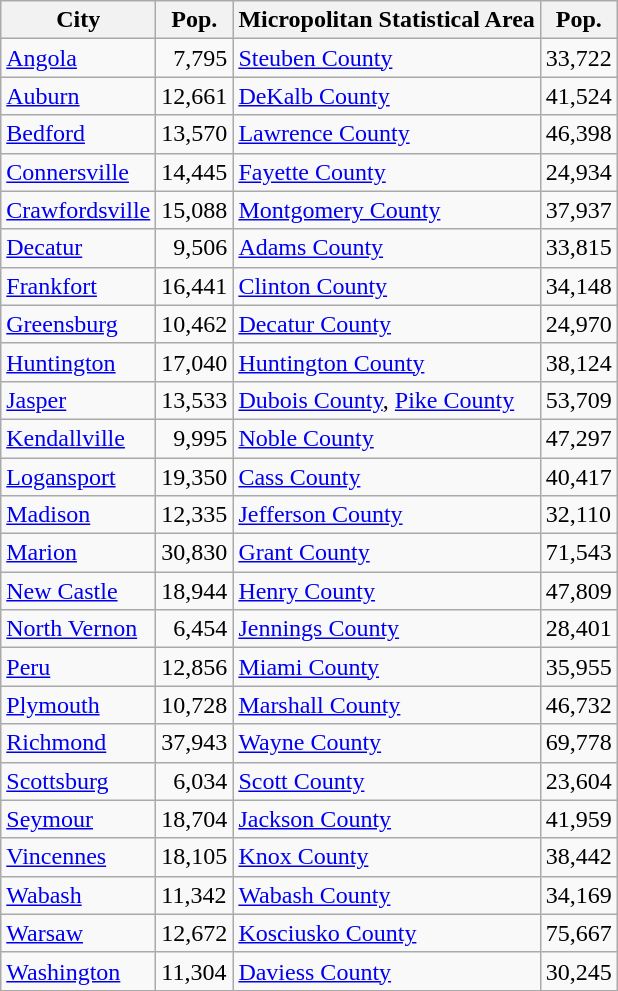<table class="wikitable sortable">
<tr>
<th>City</th>
<th>Pop.</th>
<th>Micropolitan Statistical Area</th>
<th>Pop.</th>
</tr>
<tr>
<td><a href='#'>Angola</a></td>
<td align="right">7,795</td>
<td><a href='#'>Steuben County</a></td>
<td>33,722</td>
</tr>
<tr>
<td><a href='#'>Auburn</a></td>
<td>12,661</td>
<td><a href='#'>DeKalb County</a></td>
<td>41,524</td>
</tr>
<tr>
<td><a href='#'>Bedford</a></td>
<td>13,570</td>
<td><a href='#'>Lawrence County</a></td>
<td>46,398</td>
</tr>
<tr>
<td><a href='#'>Connersville</a></td>
<td>14,445</td>
<td><a href='#'>Fayette County</a></td>
<td>24,934</td>
</tr>
<tr>
<td><a href='#'>Crawfordsville</a></td>
<td>15,088</td>
<td><a href='#'>Montgomery County</a></td>
<td>37,937</td>
</tr>
<tr>
<td><a href='#'>Decatur</a></td>
<td align="right">9,506</td>
<td><a href='#'>Adams County</a></td>
<td>33,815</td>
</tr>
<tr>
<td><a href='#'>Frankfort</a></td>
<td>16,441</td>
<td><a href='#'>Clinton County</a></td>
<td>34,148</td>
</tr>
<tr>
<td><a href='#'>Greensburg</a></td>
<td>10,462</td>
<td><a href='#'>Decatur County</a></td>
<td>24,970</td>
</tr>
<tr>
<td><a href='#'>Huntington</a></td>
<td>17,040</td>
<td><a href='#'>Huntington County</a></td>
<td>38,124</td>
</tr>
<tr>
<td><a href='#'>Jasper</a></td>
<td>13,533</td>
<td><a href='#'>Dubois County</a>, <a href='#'>Pike County</a></td>
<td>53,709</td>
</tr>
<tr>
<td><a href='#'>Kendallville</a></td>
<td align="right">9,995</td>
<td><a href='#'>Noble County</a></td>
<td>47,297</td>
</tr>
<tr>
<td><a href='#'>Logansport</a></td>
<td>19,350</td>
<td><a href='#'>Cass County</a></td>
<td>40,417</td>
</tr>
<tr>
<td><a href='#'>Madison</a></td>
<td>12,335</td>
<td><a href='#'>Jefferson County</a></td>
<td>32,110</td>
</tr>
<tr>
<td><a href='#'>Marion</a></td>
<td>30,830</td>
<td><a href='#'>Grant County</a></td>
<td>71,543</td>
</tr>
<tr>
<td><a href='#'>New Castle</a></td>
<td>18,944</td>
<td><a href='#'>Henry County</a></td>
<td>47,809</td>
</tr>
<tr>
<td><a href='#'>North Vernon</a></td>
<td align="right">6,454</td>
<td><a href='#'>Jennings County</a></td>
<td>28,401</td>
</tr>
<tr>
<td><a href='#'>Peru</a></td>
<td>12,856</td>
<td><a href='#'>Miami County</a></td>
<td>35,955</td>
</tr>
<tr>
<td><a href='#'>Plymouth</a></td>
<td>10,728</td>
<td><a href='#'>Marshall County</a></td>
<td>46,732</td>
</tr>
<tr>
<td><a href='#'>Richmond</a></td>
<td>37,943</td>
<td><a href='#'>Wayne County</a></td>
<td>69,778</td>
</tr>
<tr>
<td><a href='#'>Scottsburg</a></td>
<td align="right">6,034</td>
<td><a href='#'>Scott County</a></td>
<td>23,604</td>
</tr>
<tr>
<td><a href='#'>Seymour</a></td>
<td>18,704</td>
<td><a href='#'>Jackson County</a></td>
<td>41,959</td>
</tr>
<tr>
<td><a href='#'>Vincennes</a></td>
<td>18,105</td>
<td><a href='#'>Knox County</a></td>
<td>38,442</td>
</tr>
<tr>
<td><a href='#'>Wabash</a></td>
<td>11,342</td>
<td><a href='#'>Wabash County</a></td>
<td>34,169</td>
</tr>
<tr>
<td><a href='#'>Warsaw</a></td>
<td>12,672</td>
<td><a href='#'>Kosciusko County</a></td>
<td>75,667</td>
</tr>
<tr>
<td><a href='#'>Washington</a></td>
<td>11,304</td>
<td><a href='#'>Daviess County</a></td>
<td>30,245</td>
</tr>
<tr>
</tr>
</table>
